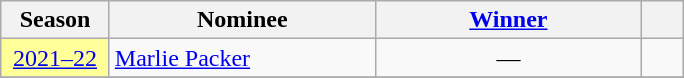<table class="wikitable">
<tr>
<th width=65>Season</th>
<th width=170>Nominee</th>
<th width=170><a href='#'>Winner</a></th>
<th width=20></th>
</tr>
<tr>
<td style="text-align:center; background:#FFFF99"><a href='#'>2021–22</a></td>
<td> <a href='#'>Marlie Packer</a></td>
<td align=center>—</td>
<td align=center></td>
</tr>
<tr>
</tr>
</table>
